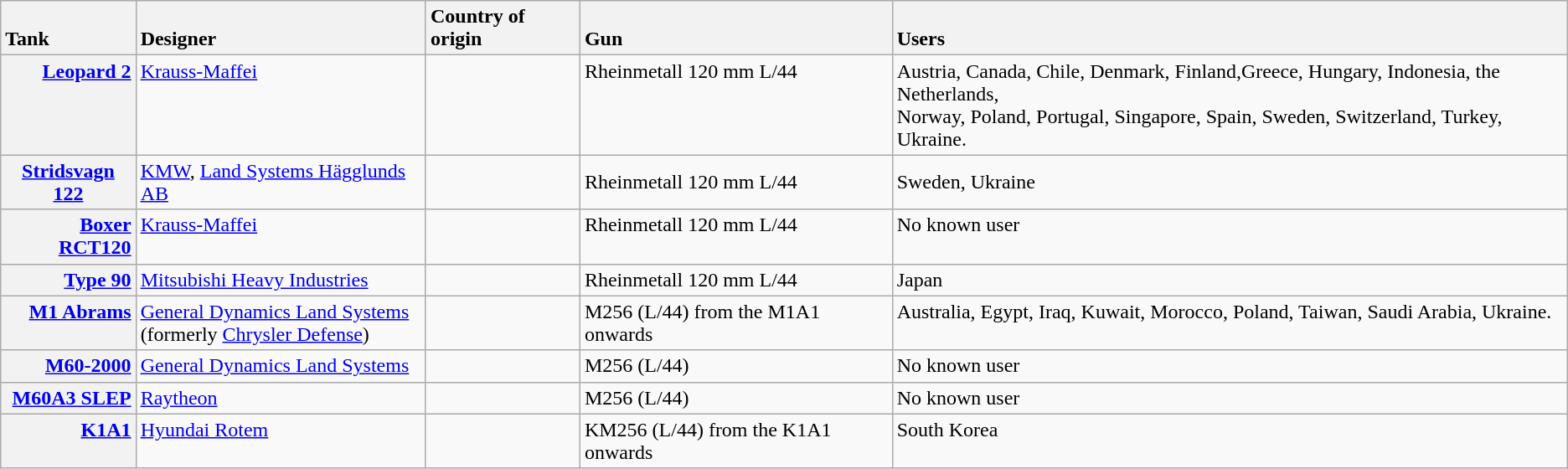<table class="wikitable" style="border-collapse:collapse; text-align:left;" summary="L/44 gun use">
<tr style="vertical-align:bottom; border-bottom:1px solid #999;">
<th style="text-align:left;">Tank</th>
<th style="text-align:left;">Designer</th>
<th style="text-align:left;">Country of origin</th>
<th style="text-align:left;">Gun</th>
<th style="text-align:left;">Users</th>
</tr>
<tr style="vertical-align:top; ">
<th style="text-align:right;"><a href='#'>Leopard 2</a></th>
<td><a href='#'>Krauss-Maffei</a></td>
<td></td>
<td>Rheinmetall 120 mm L/44</td>
<td>Austria, Canada, Chile, Denmark, Finland,Greece, Hungary, Indonesia, the Netherlands, <br> Norway, Poland, Portugal, Singapore, Spain, Sweden, Switzerland, Turkey, Ukraine.</td>
</tr>
<tr>
<th><a href='#'>Stridsvagn 122</a></th>
<td><a href='#'>KMW</a>, <a href='#'>Land Systems Hägglunds AB</a></td>
<td></td>
<td>Rheinmetall 120 mm L/44</td>
<td>Sweden, Ukraine</td>
</tr>
<tr style="vertical-align:top; ">
<th style="text-align:right;"><a href='#'>Boxer RCT120</a></th>
<td><a href='#'>Krauss-Maffei</a></td>
<td></td>
<td>Rheinmetall 120 mm L/44</td>
<td>No known user </td>
</tr>
<tr style="vertical-align:top; ">
<th style="text-align:right;"><a href='#'>Type 90</a></th>
<td><a href='#'>Mitsubishi Heavy Industries</a></td>
<td></td>
<td>Rheinmetall 120 mm L/44</td>
<td>Japan</td>
</tr>
<tr style="vertical-align:top; ">
<th style="text-align:right;"><a href='#'>M1 Abrams</a></th>
<td><a href='#'>General Dynamics Land Systems</a> <br> (formerly <a href='#'>Chrysler Defense</a>)</td>
<td></td>
<td>M256 (L/44) from the M1A1 onwards</td>
<td>Australia, Egypt, Iraq, Kuwait, Morocco, Poland, Taiwan, Saudi Arabia, Ukraine.</td>
</tr>
<tr style="vertical-align:top; ">
<th style="text-align:right;"><a href='#'>M60-2000</a></th>
<td><a href='#'>General Dynamics Land Systems</a></td>
<td></td>
<td>M256 (L/44)</td>
<td>No known user</td>
</tr>
<tr style="vertical-align:top; ">
<th style="text-align:right;"><a href='#'>M60A3 SLEP</a></th>
<td><a href='#'>Raytheon</a></td>
<td></td>
<td>M256 (L/44)</td>
<td>No known user </td>
</tr>
<tr style="vertical-align:top; ">
<th style="text-align:right;"><a href='#'>K1A1</a></th>
<td><a href='#'>Hyundai Rotem</a></td>
<td></td>
<td>KM256 (L/44) from the K1A1 onwards</td>
<td>South Korea</td>
</tr>
</table>
